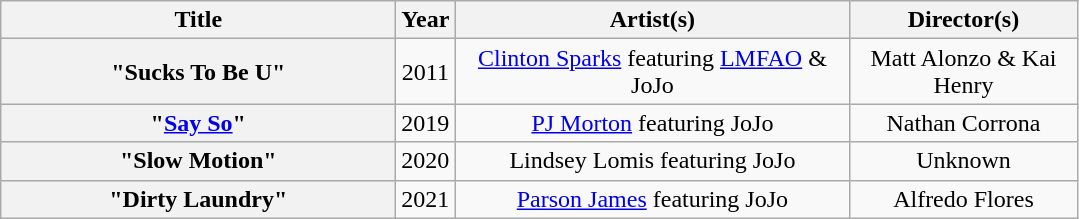<table class="wikitable plainrowheaders" style="text-align:center;">
<tr>
<th scope="col" style="width:16em;">Title</th>
<th scope="col">Year</th>
<th scope="col" style="width:16em;">Artist(s)</th>
<th scope="col" style="width:9em;">Director(s)</th>
</tr>
<tr>
<th scope="row">"Sucks To Be U"</th>
<td>2011</td>
<td><a href='#'>Clinton Sparks</a> featuring <a href='#'>LMFAO</a> & JoJo</td>
<td>Matt Alonzo & Kai Henry</td>
</tr>
<tr>
<th scope="row">"<a href='#'>Say So</a>"</th>
<td>2019</td>
<td><a href='#'>PJ Morton</a> featuring JoJo</td>
<td>Nathan Corrona</td>
</tr>
<tr>
<th scope="row">"Slow Motion"</th>
<td>2020</td>
<td>Lindsey Lomis featuring JoJo</td>
<td>Unknown</td>
</tr>
<tr>
<th scope="row">"Dirty Laundry"</th>
<td>2021</td>
<td><a href='#'>Parson James</a> featuring JoJo</td>
<td>Alfredo Flores</td>
</tr>
</table>
